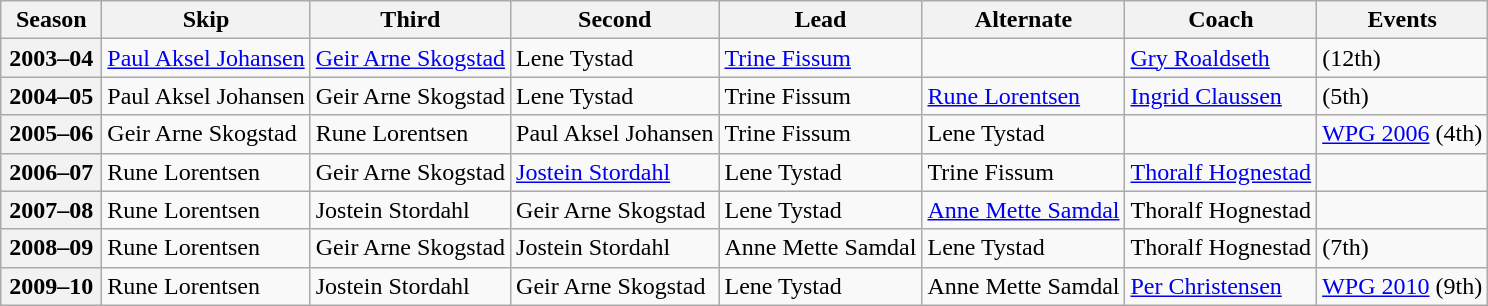<table class="wikitable">
<tr>
<th scope="col" width=60>Season</th>
<th scope="col">Skip</th>
<th scope="col">Third</th>
<th scope="col">Second</th>
<th scope="col">Lead</th>
<th scope="col">Alternate</th>
<th scope="col">Coach</th>
<th scope="col">Events</th>
</tr>
<tr>
<th scope="row">2003–04</th>
<td><a href='#'>Paul Aksel Johansen</a></td>
<td><a href='#'>Geir Arne Skogstad</a></td>
<td>Lene Tystad</td>
<td><a href='#'>Trine Fissum</a></td>
<td></td>
<td><a href='#'>Gry Roaldseth</a></td>
<td> (12th)</td>
</tr>
<tr>
<th scope="row">2004–05</th>
<td>Paul Aksel Johansen</td>
<td>Geir Arne Skogstad</td>
<td>Lene Tystad</td>
<td>Trine Fissum</td>
<td><a href='#'>Rune Lorentsen</a></td>
<td><a href='#'>Ingrid Claussen</a></td>
<td> (5th)</td>
</tr>
<tr>
<th scope="row">2005–06</th>
<td>Geir Arne Skogstad</td>
<td>Rune Lorentsen</td>
<td>Paul Aksel Johansen</td>
<td>Trine Fissum</td>
<td>Lene Tystad</td>
<td></td>
<td><a href='#'>WPG 2006</a> (4th)</td>
</tr>
<tr>
<th scope="row">2006–07</th>
<td>Rune Lorentsen</td>
<td>Geir Arne Skogstad</td>
<td><a href='#'>Jostein Stordahl</a></td>
<td>Lene Tystad</td>
<td>Trine Fissum</td>
<td><a href='#'>Thoralf Hognestad</a></td>
<td> </td>
</tr>
<tr>
<th scope="row">2007–08</th>
<td>Rune Lorentsen</td>
<td>Jostein Stordahl</td>
<td>Geir Arne Skogstad</td>
<td>Lene Tystad</td>
<td><a href='#'>Anne Mette Samdal</a></td>
<td>Thoralf Hognestad</td>
<td> </td>
</tr>
<tr>
<th scope="row">2008–09</th>
<td>Rune Lorentsen</td>
<td>Geir Arne Skogstad</td>
<td>Jostein Stordahl</td>
<td>Anne Mette Samdal</td>
<td>Lene Tystad</td>
<td>Thoralf Hognestad</td>
<td> (7th)</td>
</tr>
<tr>
<th scope="row">2009–10</th>
<td>Rune Lorentsen</td>
<td>Jostein Stordahl</td>
<td>Geir Arne Skogstad</td>
<td>Lene Tystad</td>
<td>Anne Mette Samdal</td>
<td><a href='#'>Per Christensen</a></td>
<td><a href='#'>WPG 2010</a> (9th)</td>
</tr>
</table>
